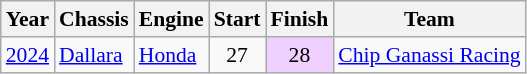<table class="wikitable" style="font-size: 90%;">
<tr>
<th>Year</th>
<th>Chassis</th>
<th>Engine</th>
<th>Start</th>
<th>Finish</th>
<th>Team</th>
</tr>
<tr>
<td><a href='#'>2024</a></td>
<td><a href='#'>Dallara</a></td>
<td><a href='#'>Honda</a></td>
<td align=center>27</td>
<td align=center style="background:#efcfff;">28</td>
<td nowrap><a href='#'>Chip Ganassi Racing</a></td>
</tr>
</table>
